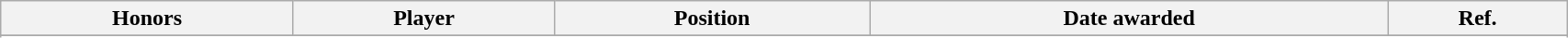<table class="wikitable" style="width: 90%;text-align: center;">
<tr>
<th style=>Honors</th>
<th style=>Player</th>
<th style=>Position</th>
<th style=>Date awarded</th>
<th style=>Ref.</th>
</tr>
<tr align="center">
</tr>
<tr>
</tr>
</table>
